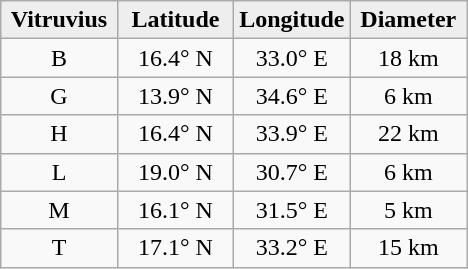<table class="wikitable">
<tr>
<th width="25%" style="background:#eeeeee;">Vitruvius</th>
<th width="25%" style="background:#eeeeee;">Latitude</th>
<th width="25%" style="background:#eeeeee;">Longitude</th>
<th width="25%" style="background:#eeeeee;">Diameter</th>
</tr>
<tr>
<td align="center">B</td>
<td align="center">16.4° N</td>
<td align="center">33.0° E</td>
<td align="center">18 km</td>
</tr>
<tr>
<td align="center">G</td>
<td align="center">13.9° N</td>
<td align="center">34.6° E</td>
<td align="center">6 km</td>
</tr>
<tr>
<td align="center">H</td>
<td align="center">16.4° N</td>
<td align="center">33.9° E</td>
<td align="center">22 km</td>
</tr>
<tr>
<td align="center">L</td>
<td align="center">19.0° N</td>
<td align="center">30.7° E</td>
<td align="center">6 km</td>
</tr>
<tr>
<td align="center">M</td>
<td align="center">16.1° N</td>
<td align="center">31.5° E</td>
<td align="center">5 km</td>
</tr>
<tr>
<td align="center">T</td>
<td align="center">17.1° N</td>
<td align="center">33.2° E</td>
<td align="center">15 km</td>
</tr>
</table>
